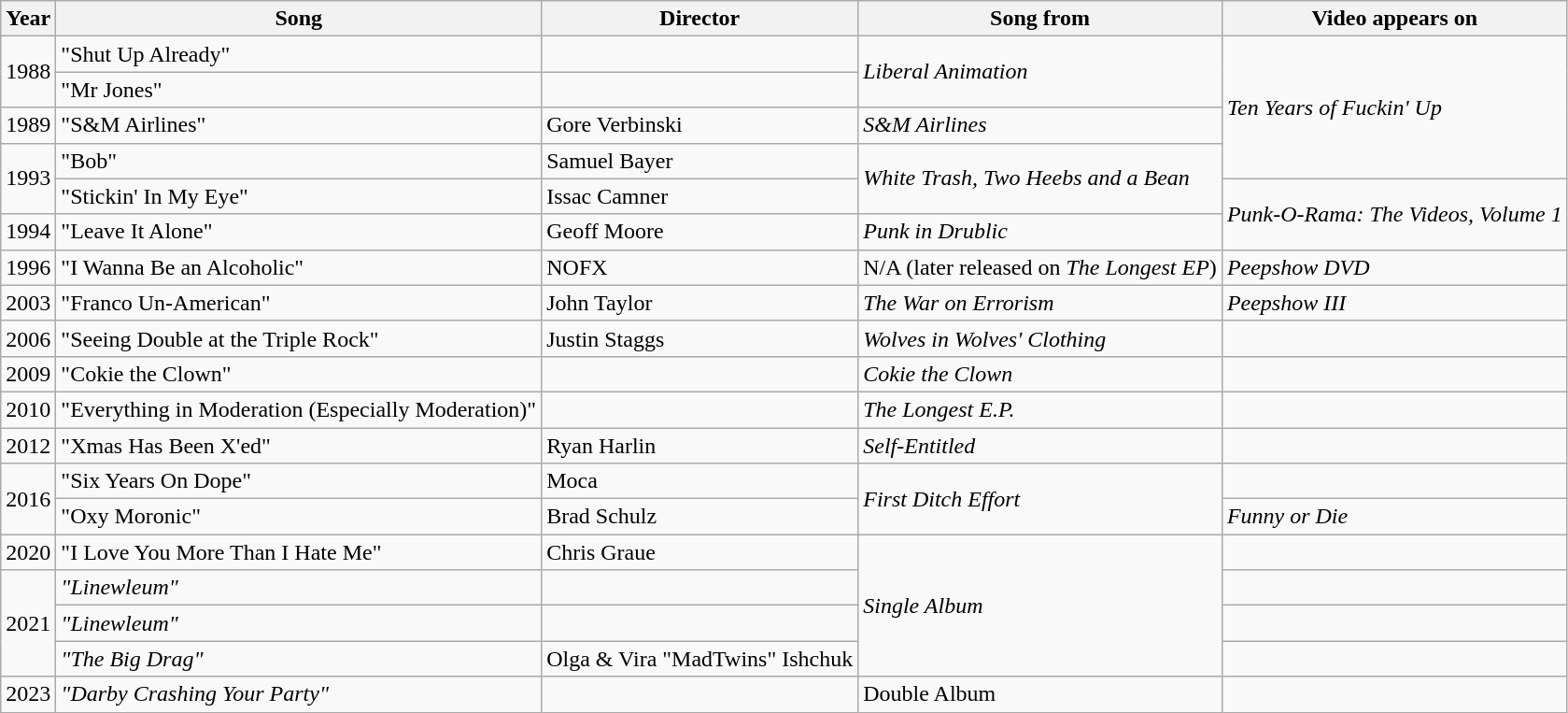<table class="wikitable">
<tr>
<th>Year</th>
<th>Song</th>
<th>Director</th>
<th>Song from</th>
<th>Video appears on</th>
</tr>
<tr>
<td rowspan="2">1988</td>
<td>"Shut Up Already"</td>
<td></td>
<td rowspan="2"><em>Liberal Animation</em></td>
<td rowspan="4"><em>Ten Years of Fuckin' Up</em></td>
</tr>
<tr>
<td>"Mr Jones"</td>
<td></td>
</tr>
<tr>
<td>1989</td>
<td>"S&M Airlines"</td>
<td>Gore Verbinski</td>
<td><em>S&M Airlines</em></td>
</tr>
<tr>
<td rowspan="2">1993</td>
<td>"Bob"</td>
<td>Samuel Bayer</td>
<td rowspan="2"><em>White Trash, Two Heebs and a Bean</em></td>
</tr>
<tr>
<td>"Stickin' In My Eye"</td>
<td>Issac Camner</td>
<td rowspan="2"><em>Punk-O-Rama: The Videos, Volume 1</em></td>
</tr>
<tr>
<td>1994</td>
<td>"Leave It Alone"</td>
<td>Geoff Moore</td>
<td><em>Punk in Drublic</em></td>
</tr>
<tr>
<td>1996</td>
<td>"I Wanna Be an Alcoholic"</td>
<td>NOFX</td>
<td>N/A (later released on <em>The Longest EP</em>)</td>
<td><em>Peepshow DVD</em></td>
</tr>
<tr>
<td>2003</td>
<td>"Franco Un-American"</td>
<td>John Taylor</td>
<td><em>The War on Errorism</em></td>
<td><em>Peepshow III</em></td>
</tr>
<tr>
<td>2006</td>
<td>"Seeing Double at the Triple Rock"</td>
<td>Justin Staggs</td>
<td><em>Wolves in Wolves' Clothing</em></td>
<td></td>
</tr>
<tr>
<td>2009</td>
<td>"Cokie the Clown"</td>
<td></td>
<td><em>Cokie the Clown</em></td>
<td></td>
</tr>
<tr>
<td>2010</td>
<td>"Everything in Moderation (Especially Moderation)"</td>
<td></td>
<td><em>The Longest E.P.</em></td>
<td></td>
</tr>
<tr>
<td>2012</td>
<td>"Xmas Has Been X'ed"</td>
<td>Ryan Harlin</td>
<td><em>Self-Entitled</em></td>
<td></td>
</tr>
<tr>
<td rowspan="2">2016</td>
<td>"Six Years On Dope"</td>
<td>Moca</td>
<td rowspan="2"><em>First Ditch Effort</em></td>
<td></td>
</tr>
<tr>
<td>"Oxy Moronic"</td>
<td>Brad Schulz</td>
<td><em>Funny or Die</em></td>
</tr>
<tr>
<td>2020</td>
<td>"I Love You More Than I Hate Me"</td>
<td>Chris Graue</td>
<td rowspan="4"><em>Single Album</em></td>
<td></td>
</tr>
<tr>
<td rowspan="3">2021</td>
<td><em>"Linewleum"</em></td>
<td></td>
<td></td>
</tr>
<tr>
<td><em>"Linewleum"</em></td>
<td></td>
<td></td>
</tr>
<tr>
<td><em>"The Big Drag"</em></td>
<td>Olga & Vira "MadTwins" Ishchuk</td>
<td></td>
</tr>
<tr>
<td>2023</td>
<td><em>"Darby Crashing Your Party"</em></td>
<td></td>
<td>Double Album</td>
<td></td>
</tr>
</table>
